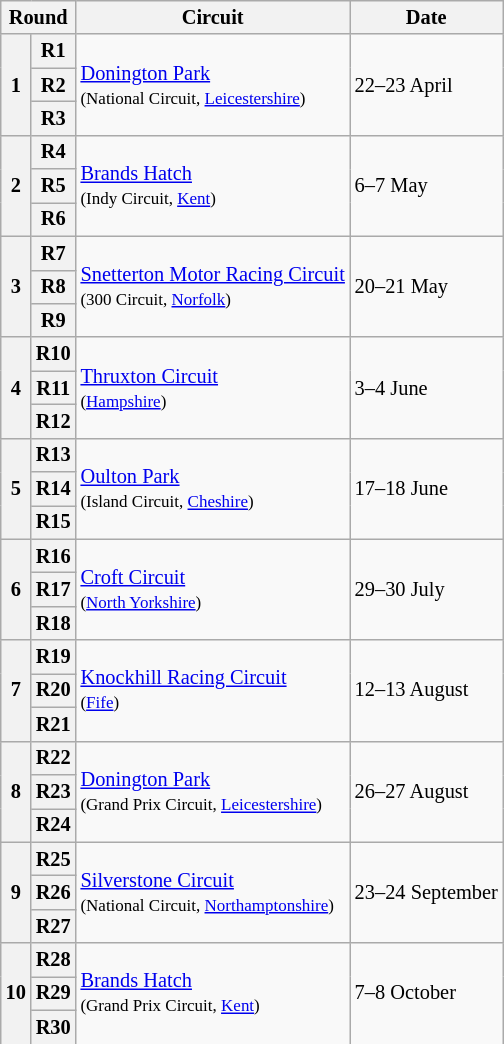<table class="wikitable" style="font-size:85%">
<tr>
<th colspan=2>Round</th>
<th>Circuit</th>
<th>Date</th>
</tr>
<tr>
<th rowspan=3>1</th>
<th>R1</th>
<td rowspan=3><a href='#'>Donington Park</a><br><small>(National Circuit, <a href='#'>Leicestershire</a>)</small></td>
<td rowspan=3>22–23 April</td>
</tr>
<tr>
<th>R2</th>
</tr>
<tr>
<th>R3</th>
</tr>
<tr>
<th rowspan=3>2</th>
<th>R4</th>
<td rowspan=3><a href='#'>Brands Hatch</a><br><small>(Indy Circuit, <a href='#'>Kent</a>)</small></td>
<td rowspan=3>6–7 May</td>
</tr>
<tr>
<th>R5</th>
</tr>
<tr>
<th>R6</th>
</tr>
<tr>
<th rowspan=3>3</th>
<th>R7</th>
<td rowspan=3><a href='#'>Snetterton Motor Racing Circuit</a><br><small>(300 Circuit, <a href='#'>Norfolk</a>)</small></td>
<td rowspan=3>20–21 May</td>
</tr>
<tr>
<th>R8</th>
</tr>
<tr>
<th>R9</th>
</tr>
<tr>
<th rowspan=3>4</th>
<th>R10</th>
<td rowspan=3><a href='#'>Thruxton Circuit</a><br><small>(<a href='#'>Hampshire</a>)</small></td>
<td rowspan=3>3–4 June</td>
</tr>
<tr>
<th>R11</th>
</tr>
<tr>
<th>R12</th>
</tr>
<tr>
<th rowspan=3>5</th>
<th>R13</th>
<td rowspan=3><a href='#'>Oulton Park</a><br><small>(Island Circuit, <a href='#'>Cheshire</a>)</small></td>
<td rowspan=3>17–18 June</td>
</tr>
<tr>
<th>R14</th>
</tr>
<tr>
<th>R15</th>
</tr>
<tr>
<th rowspan=3>6</th>
<th>R16</th>
<td rowspan=3><a href='#'>Croft Circuit</a><br><small>(<a href='#'>North Yorkshire</a>)</small></td>
<td rowspan=3>29–30 July</td>
</tr>
<tr>
<th>R17</th>
</tr>
<tr>
<th>R18</th>
</tr>
<tr>
<th rowspan=3>7</th>
<th>R19</th>
<td rowspan=3><a href='#'>Knockhill Racing Circuit</a><br><small>(<a href='#'>Fife</a>)</small></td>
<td rowspan=3>12–13 August</td>
</tr>
<tr>
<th>R20</th>
</tr>
<tr>
<th>R21</th>
</tr>
<tr>
<th rowspan=3>8</th>
<th>R22</th>
<td rowspan=3><a href='#'>Donington Park</a><br><small>(Grand Prix Circuit, <a href='#'>Leicestershire</a>)</small></td>
<td rowspan=3>26–27 August</td>
</tr>
<tr>
<th>R23</th>
</tr>
<tr>
<th>R24</th>
</tr>
<tr>
<th rowspan=3>9</th>
<th>R25</th>
<td rowspan=3><a href='#'>Silverstone Circuit</a><br><small>(National Circuit, <a href='#'>Northamptonshire</a>)</small></td>
<td rowspan=3>23–24 September</td>
</tr>
<tr>
<th>R26</th>
</tr>
<tr>
<th>R27</th>
</tr>
<tr>
<th rowspan=3>10</th>
<th>R28</th>
<td rowspan=3><a href='#'>Brands Hatch</a><br><small>(Grand Prix Circuit, <a href='#'>Kent</a>)</small></td>
<td rowspan=3>7–8 October</td>
</tr>
<tr>
<th>R29</th>
</tr>
<tr>
<th>R30</th>
</tr>
</table>
